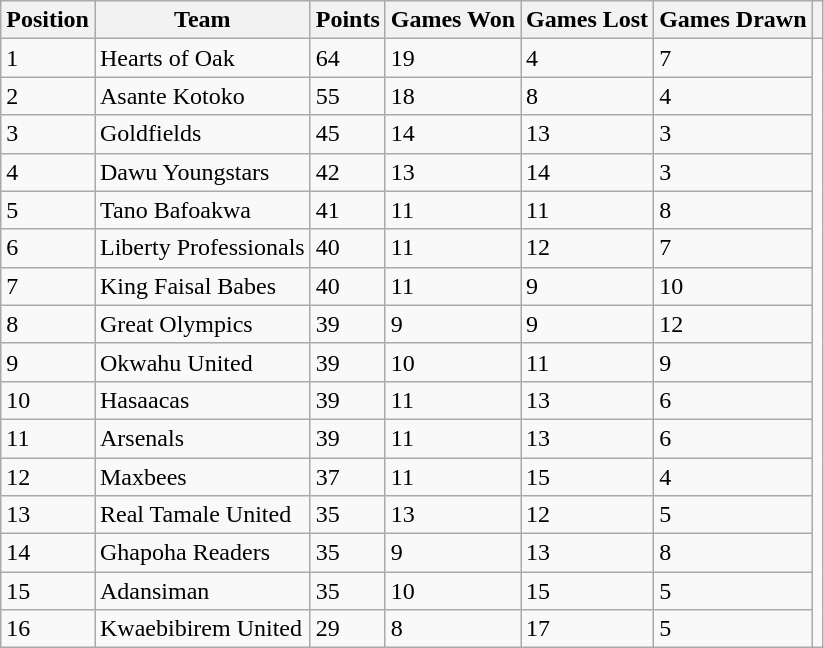<table class="wikitable">
<tr>
<th>Position</th>
<th>Team</th>
<th>Points</th>
<th>Games Won</th>
<th>Games Lost</th>
<th>Games Drawn</th>
<th></th>
</tr>
<tr>
<td>1</td>
<td>Hearts of Oak</td>
<td>64</td>
<td>19</td>
<td>4</td>
<td>7</td>
</tr>
<tr>
<td>2</td>
<td>Asante Kotoko</td>
<td>55</td>
<td>18</td>
<td>8</td>
<td>4</td>
</tr>
<tr>
<td>3</td>
<td>Goldfields</td>
<td>45</td>
<td>14</td>
<td>13</td>
<td>3</td>
</tr>
<tr>
<td>4</td>
<td>Dawu Youngstars</td>
<td>42</td>
<td>13</td>
<td>14</td>
<td>3</td>
</tr>
<tr>
<td>5</td>
<td>Tano Bafoakwa</td>
<td>41</td>
<td>11</td>
<td>11</td>
<td>8</td>
</tr>
<tr>
<td>6</td>
<td>Liberty Professionals</td>
<td>40</td>
<td>11</td>
<td>12</td>
<td>7</td>
</tr>
<tr>
<td>7</td>
<td>King Faisal Babes</td>
<td>40</td>
<td>11</td>
<td>9</td>
<td>10</td>
</tr>
<tr>
<td>8</td>
<td>Great Olympics</td>
<td>39</td>
<td>9</td>
<td>9</td>
<td>12</td>
</tr>
<tr>
<td>9</td>
<td>Okwahu United</td>
<td>39</td>
<td>10</td>
<td>11</td>
<td>9</td>
</tr>
<tr>
<td>10</td>
<td>Hasaacas</td>
<td>39</td>
<td>11</td>
<td>13</td>
<td>6</td>
</tr>
<tr>
<td>11</td>
<td>Arsenals</td>
<td>39</td>
<td>11</td>
<td>13</td>
<td>6</td>
</tr>
<tr>
<td>12</td>
<td>Maxbees</td>
<td>37</td>
<td>11</td>
<td>15</td>
<td>4</td>
</tr>
<tr>
<td>13</td>
<td>Real Tamale United</td>
<td>35</td>
<td>13</td>
<td>12</td>
<td>5</td>
</tr>
<tr>
<td>14</td>
<td>Ghapoha Readers</td>
<td>35</td>
<td>9</td>
<td>13</td>
<td>8</td>
</tr>
<tr>
<td>15</td>
<td>Adansiman</td>
<td>35</td>
<td>10</td>
<td>15</td>
<td>5</td>
</tr>
<tr>
<td>16</td>
<td>Kwaebibirem United</td>
<td>29</td>
<td>8</td>
<td>17</td>
<td>5</td>
</tr>
</table>
